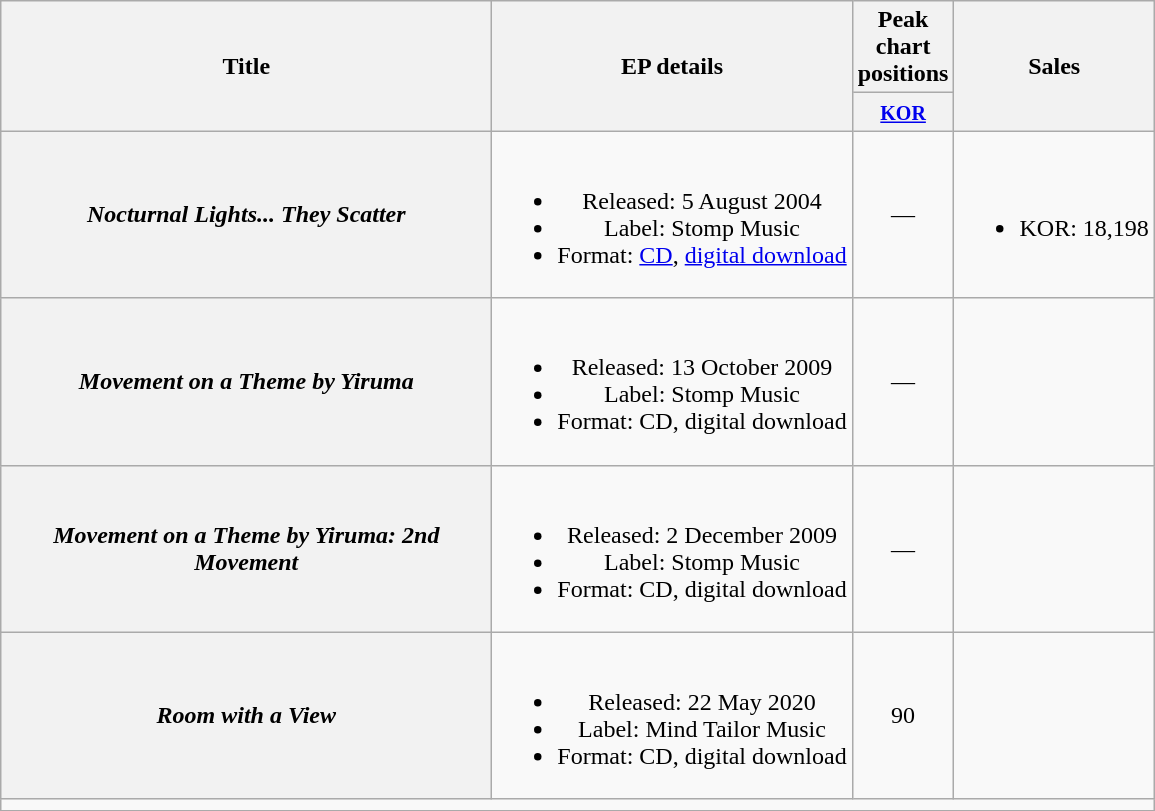<table class="wikitable plainrowheaders" style="text-align:center;">
<tr>
<th scope="col" rowspan="2" style="width:20em;">Title</th>
<th scope="col" rowspan="2">EP details</th>
<th scope="col">Peak chart positions</th>
<th scope="col" rowspan="2">Sales</th>
</tr>
<tr>
<th style="width:2.5em;"><small><a href='#'>KOR</a></small><br></th>
</tr>
<tr>
<th scope="row"><em>Nocturnal Lights... They Scatter</em></th>
<td><br><ul><li>Released: 5 August 2004 </li><li>Label: Stomp Music</li><li>Format: <a href='#'>CD</a>, <a href='#'>digital download</a></li></ul></td>
<td>—</td>
<td><br><ul><li>KOR: 18,198</li></ul></td>
</tr>
<tr>
<th scope="row"><em>Movement on a Theme by Yiruma</em></th>
<td><br><ul><li>Released: 13 October 2009 </li><li>Label: Stomp Music</li><li>Format: CD, digital download</li></ul></td>
<td>—</td>
<td></td>
</tr>
<tr>
<th scope="row"><em>Movement on a Theme by Yiruma: 2nd Movement</em></th>
<td><br><ul><li>Released: 2 December 2009 </li><li>Label: Stomp Music</li><li>Format: CD, digital download</li></ul></td>
<td>—</td>
<td></td>
</tr>
<tr>
<th scope="row"><em>Room with a View</em></th>
<td><br><ul><li>Released: 22 May 2020 </li><li>Label: Mind Tailor Music</li><li>Format: CD, digital download</li></ul></td>
<td>90</td>
<td></td>
</tr>
<tr>
<td colspan="4"></td>
</tr>
<tr>
</tr>
</table>
